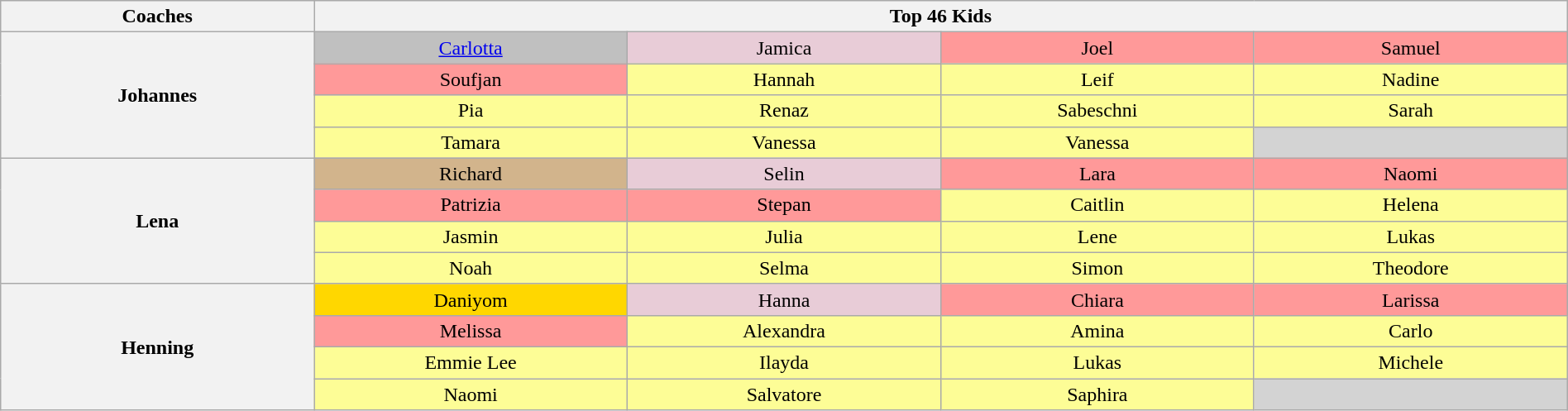<table class="wikitable" style="text-align:center; width:100%">
<tr>
<th width="20%" scope="col">Coaches</th>
<th width="80%" colspan="6" scope="col">Top 46 Kids</th>
</tr>
<tr>
<th rowspan="4">Johannes</th>
<td style="background:silver; width:20%"><a href='#'>Carlotta</a></td>
<td style="background:#E8CCD7; width:20%">Jamica</td>
<td style="background:#FF9999; width:20%">Joel</td>
<td style="background:#FF9999; width:20%">Samuel</td>
</tr>
<tr>
<td style="background:#FF9999">Soufjan</td>
<td style="background:#FDFD96">Hannah</td>
<td style="background:#FDFD96">Leif</td>
<td style="background:#FDFD96">Nadine</td>
</tr>
<tr>
<td style="background:#FDFD96">Pia</td>
<td style="background:#FDFD96">Renaz</td>
<td style="background:#FDFD96">Sabeschni</td>
<td style="background:#FDFD96">Sarah</td>
</tr>
<tr>
<td style="background:#FDFD96">Tamara</td>
<td style="background:#FDFD96">Vanessa</td>
<td style="background:#FDFD96">Vanessa</td>
<td style="background:lightgrey"></td>
</tr>
<tr>
<th rowspan="4">Lena</th>
<td style="background:tan">Richard</td>
<td style="background:#E8CCD7">Selin</td>
<td style="background:#FF9999">Lara</td>
<td style="background:#FF9999">Naomi</td>
</tr>
<tr>
<td style="background:#FF9999">Patrizia</td>
<td style="background:#FF9999">Stepan</td>
<td style="background:#FDFD96">Caitlin</td>
<td style="background:#FDFD96">Helena</td>
</tr>
<tr>
<td style="background:#FDFD96">Jasmin</td>
<td style="background:#FDFD96">Julia</td>
<td style="background:#FDFD96">Lene</td>
<td style="background:#FDFD96">Lukas</td>
</tr>
<tr>
<td style="background:#FDFD96">Noah</td>
<td style="background:#FDFD96">Selma</td>
<td style="background:#FDFD96">Simon</td>
<td style="background:#FDFD96">Theodore</td>
</tr>
<tr>
<th rowspan="4">Henning</th>
<td style="background:gold">Daniyom</td>
<td style="background:#E8CCD7">Hanna</td>
<td style="background:#FF9999">Chiara</td>
<td style="background:#FF9999">Larissa</td>
</tr>
<tr>
<td style="background:#FF9999">Melissa</td>
<td style="background:#FDFD96">Alexandra</td>
<td style="background:#FDFD96">Amina</td>
<td style="background:#FDFD96">Carlo</td>
</tr>
<tr>
<td style="background:#FDFD96">Emmie Lee</td>
<td style="background:#FDFD96">Ilayda</td>
<td style="background:#FDFD96">Lukas</td>
<td style="background:#FDFD96">Michele</td>
</tr>
<tr>
<td style="background:#FDFD96">Naomi</td>
<td style="background:#FDFD96">Salvatore</td>
<td style="background:#FDFD96">Saphira</td>
<td style="background:lightgrey"></td>
</tr>
</table>
